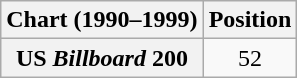<table class="wikitable plainrowheaders">
<tr>
<th>Chart (1990–1999)</th>
<th>Position</th>
</tr>
<tr>
<th scope="row">US <em>Billboard</em> 200</th>
<td style="text-align:center;">52</td>
</tr>
</table>
